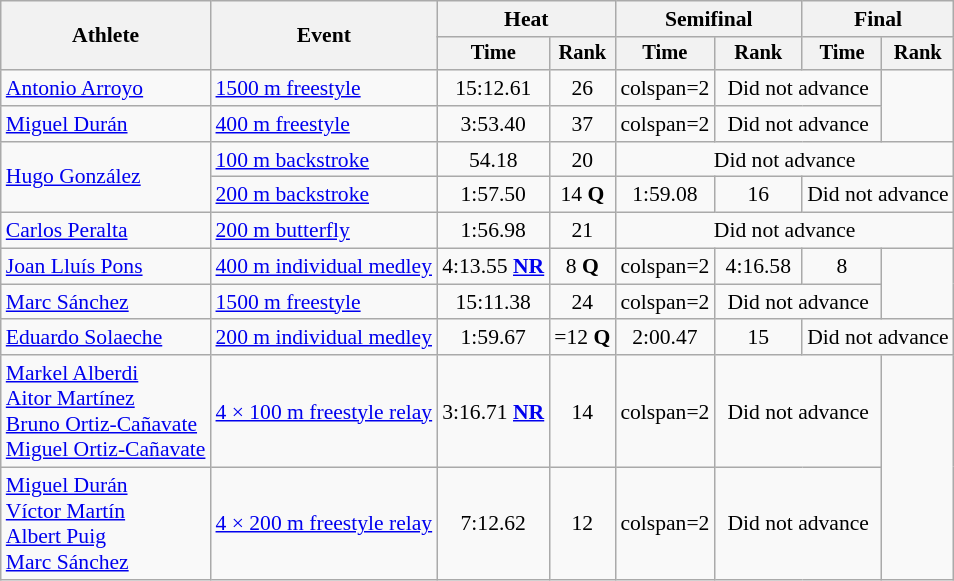<table class=wikitable style="font-size:90%">
<tr>
<th rowspan="2">Athlete</th>
<th rowspan="2">Event</th>
<th colspan="2">Heat</th>
<th colspan="2">Semifinal</th>
<th colspan="2">Final</th>
</tr>
<tr style="font-size:95%">
<th>Time</th>
<th>Rank</th>
<th>Time</th>
<th>Rank</th>
<th>Time</th>
<th>Rank</th>
</tr>
<tr align=center>
<td align=left><a href='#'>Antonio Arroyo</a></td>
<td align=left><a href='#'>1500 m freestyle</a></td>
<td>15:12.61</td>
<td>26</td>
<td>colspan=2 </td>
<td colspan=2>Did not advance</td>
</tr>
<tr align=center>
<td align=left><a href='#'>Miguel Durán</a></td>
<td align=left><a href='#'>400 m freestyle</a></td>
<td>3:53.40</td>
<td>37</td>
<td>colspan=2 </td>
<td colspan=2>Did not advance</td>
</tr>
<tr align=center>
<td style="text-align:left;" rowspan="2"><a href='#'>Hugo González</a></td>
<td align=left><a href='#'>100 m backstroke</a></td>
<td>54.18</td>
<td>20</td>
<td colspan=4>Did not advance</td>
</tr>
<tr align=center>
<td align=left><a href='#'>200 m backstroke</a></td>
<td>1:57.50</td>
<td>14 <strong>Q</strong></td>
<td>1:59.08</td>
<td>16</td>
<td colspan=2>Did not advance</td>
</tr>
<tr align=center>
<td align=left><a href='#'>Carlos Peralta</a></td>
<td align=left><a href='#'>200 m butterfly</a></td>
<td>1:56.98</td>
<td>21</td>
<td colspan=4>Did not advance</td>
</tr>
<tr align=center>
<td align=left><a href='#'>Joan Lluís Pons</a></td>
<td align=left><a href='#'>400 m individual medley</a></td>
<td>4:13.55 <strong><a href='#'>NR</a></strong></td>
<td>8 <strong>Q</strong></td>
<td>colspan=2 </td>
<td>4:16.58</td>
<td>8</td>
</tr>
<tr align=center>
<td align=left><a href='#'>Marc Sánchez</a></td>
<td align=left><a href='#'>1500 m freestyle</a></td>
<td>15:11.38</td>
<td>24</td>
<td>colspan=2 </td>
<td colspan=2>Did not advance</td>
</tr>
<tr align=center>
<td align=left><a href='#'>Eduardo Solaeche</a></td>
<td align=left><a href='#'>200 m individual medley</a></td>
<td>1:59.67</td>
<td>=12 <strong>Q</strong></td>
<td>2:00.47</td>
<td>15</td>
<td colspan=2>Did not advance</td>
</tr>
<tr align=center>
<td align=left><a href='#'>Markel Alberdi</a><br><a href='#'>Aitor Martínez</a><br><a href='#'>Bruno Ortiz-Cañavate</a><br><a href='#'>Miguel Ortiz-Cañavate</a></td>
<td align=left><a href='#'>4 × 100 m freestyle relay</a></td>
<td>3:16.71 <strong><a href='#'>NR</a></strong></td>
<td>14</td>
<td>colspan=2 </td>
<td colspan=2>Did not advance</td>
</tr>
<tr align=center>
<td align=left><a href='#'>Miguel Durán</a><br><a href='#'>Víctor Martín</a><br><a href='#'>Albert Puig</a><br><a href='#'>Marc Sánchez</a></td>
<td align=left><a href='#'>4 × 200 m freestyle relay</a></td>
<td>7:12.62</td>
<td>12</td>
<td>colspan=2 </td>
<td colspan=2>Did not advance</td>
</tr>
</table>
